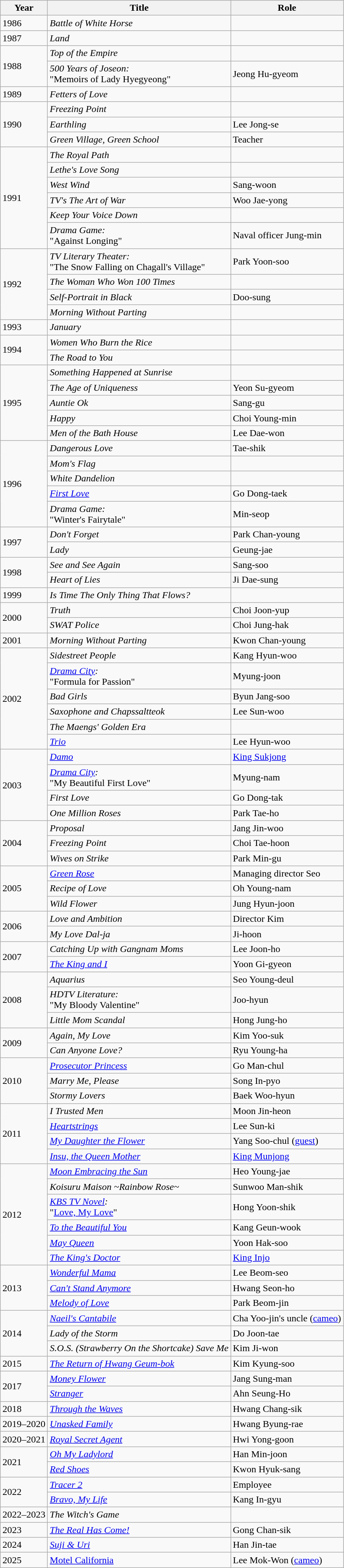<table class="wikitable">
<tr>
<th>Year</th>
<th>Title</th>
<th>Role</th>
</tr>
<tr>
<td>1986</td>
<td><em>Battle of White Horse</em></td>
<td></td>
</tr>
<tr>
<td>1987</td>
<td><em>Land</em></td>
<td></td>
</tr>
<tr>
<td rowspan=2>1988</td>
<td><em>Top of the Empire</em></td>
<td></td>
</tr>
<tr>
<td><em>500 Years of Joseon:</em><br>"Memoirs of Lady Hyegyeong"</td>
<td>Jeong Hu-gyeom</td>
</tr>
<tr>
<td>1989</td>
<td><em>Fetters of Love</em></td>
<td></td>
</tr>
<tr>
<td rowspan=3>1990</td>
<td><em>Freezing Point</em></td>
<td></td>
</tr>
<tr>
<td><em>Earthling</em></td>
<td>Lee Jong-se</td>
</tr>
<tr>
<td><em>Green Village, Green School</em></td>
<td>Teacher</td>
</tr>
<tr>
<td rowspan=6>1991</td>
<td><em>The Royal Path</em></td>
<td></td>
</tr>
<tr>
<td><em>Lethe's Love Song</em></td>
<td></td>
</tr>
<tr>
<td><em>West Wind</em></td>
<td>Sang-woon</td>
</tr>
<tr>
<td><em>TV's The Art of War</em></td>
<td>Woo Jae-yong</td>
</tr>
<tr>
<td><em>Keep Your Voice Down</em></td>
<td></td>
</tr>
<tr>
<td><em>Drama Game:</em><br>"Against Longing"</td>
<td>Naval officer Jung-min</td>
</tr>
<tr>
<td rowspan=4>1992</td>
<td><em>TV Literary Theater:</em><br>"The Snow Falling on Chagall's Village"</td>
<td>Park Yoon-soo</td>
</tr>
<tr>
<td><em>The Woman Who Won 100 Times</em></td>
<td></td>
</tr>
<tr>
<td><em>Self-Portrait in Black</em></td>
<td>Doo-sung</td>
</tr>
<tr>
<td><em>Morning Without Parting</em></td>
<td></td>
</tr>
<tr>
<td>1993</td>
<td><em>January</em></td>
<td></td>
</tr>
<tr>
<td rowspan=2>1994</td>
<td><em>Women Who Burn the Rice</em></td>
<td></td>
</tr>
<tr>
<td><em>The Road to You</em></td>
<td></td>
</tr>
<tr>
<td rowspan=5>1995</td>
<td><em>Something Happened at Sunrise</em></td>
<td></td>
</tr>
<tr>
<td><em>The Age of Uniqueness</em></td>
<td>Yeon Su-gyeom</td>
</tr>
<tr>
<td><em>Auntie Ok</em></td>
<td>Sang-gu</td>
</tr>
<tr>
<td><em>Happy</em></td>
<td>Choi Young-min</td>
</tr>
<tr>
<td><em>Men of the Bath House</em></td>
<td>Lee Dae-won</td>
</tr>
<tr>
<td rowspan=5>1996</td>
<td><em>Dangerous Love</em></td>
<td>Tae-shik</td>
</tr>
<tr>
<td><em>Mom's Flag</em></td>
<td></td>
</tr>
<tr>
<td><em>White Dandelion</em></td>
<td></td>
</tr>
<tr>
<td><em><a href='#'>First Love</a></em></td>
<td>Go Dong-taek</td>
</tr>
<tr>
<td><em>Drama Game:</em><br>"Winter's Fairytale"</td>
<td>Min-seop</td>
</tr>
<tr>
<td rowspan=2>1997</td>
<td><em>Don't Forget</em></td>
<td>Park Chan-young</td>
</tr>
<tr>
<td><em>Lady</em></td>
<td>Geung-jae</td>
</tr>
<tr>
<td rowspan=2>1998</td>
<td><em>See and See Again</em></td>
<td>Sang-soo</td>
</tr>
<tr>
<td><em>Heart of Lies</em></td>
<td>Ji Dae-sung</td>
</tr>
<tr>
<td>1999</td>
<td><em>Is Time The Only Thing That Flows?</em></td>
<td></td>
</tr>
<tr>
<td rowspan=2>2000</td>
<td><em>Truth</em></td>
<td>Choi Joon-yup</td>
</tr>
<tr>
<td><em>SWAT Police</em></td>
<td>Choi Jung-hak</td>
</tr>
<tr>
<td>2001</td>
<td><em>Morning Without Parting</em></td>
<td>Kwon Chan-young</td>
</tr>
<tr>
<td rowspan=6>2002</td>
<td><em>Sidestreet People</em></td>
<td>Kang Hyun-woo</td>
</tr>
<tr>
<td><em><a href='#'>Drama City</a>:</em><br>"Formula for Passion"</td>
<td>Myung-joon</td>
</tr>
<tr>
<td><em>Bad Girls</em></td>
<td>Byun Jang-soo</td>
</tr>
<tr>
<td><em>Saxophone and Chapssaltteok</em></td>
<td>Lee Sun-woo</td>
</tr>
<tr>
<td><em>The Maengs' Golden Era</em></td>
<td></td>
</tr>
<tr>
<td><em><a href='#'>Trio</a></em></td>
<td>Lee Hyun-woo</td>
</tr>
<tr>
<td rowspan=4>2003</td>
<td><em><a href='#'>Damo</a></em></td>
<td><a href='#'>King Sukjong</a></td>
</tr>
<tr>
<td><em><a href='#'>Drama City</a>:</em><br>"My Beautiful First Love"</td>
<td>Myung-nam</td>
</tr>
<tr>
<td><em>First Love</em></td>
<td>Go Dong-tak</td>
</tr>
<tr>
<td><em>One Million Roses</em></td>
<td>Park Tae-ho</td>
</tr>
<tr>
<td rowspan=3>2004</td>
<td><em>Proposal</em></td>
<td>Jang Jin-woo</td>
</tr>
<tr>
<td><em>Freezing Point</em></td>
<td>Choi Tae-hoon</td>
</tr>
<tr>
<td><em>Wives on Strike</em></td>
<td>Park Min-gu</td>
</tr>
<tr>
<td rowspan=3>2005</td>
<td><em><a href='#'>Green Rose</a></em></td>
<td>Managing director Seo</td>
</tr>
<tr>
<td><em>Recipe of Love</em></td>
<td>Oh Young-nam</td>
</tr>
<tr>
<td><em>Wild Flower</em></td>
<td>Jung Hyun-joon</td>
</tr>
<tr>
<td rowspan=2>2006</td>
<td><em>Love and Ambition</em></td>
<td>Director Kim</td>
</tr>
<tr>
<td><em>My Love Dal-ja</em></td>
<td>Ji-hoon</td>
</tr>
<tr>
<td rowspan=2>2007</td>
<td><em>Catching Up with Gangnam Moms</em></td>
<td>Lee Joon-ho</td>
</tr>
<tr>
<td><em><a href='#'>The King and I</a></em></td>
<td>Yoon Gi-gyeon</td>
</tr>
<tr>
<td rowspan=3>2008</td>
<td><em>Aquarius</em></td>
<td>Seo Young-deul</td>
</tr>
<tr>
<td><em>HDTV Literature:</em><br>"My Bloody Valentine"</td>
<td>Joo-hyun</td>
</tr>
<tr>
<td><em>Little Mom Scandal</em></td>
<td>Hong Jung-ho</td>
</tr>
<tr>
<td rowspan=2>2009</td>
<td><em>Again, My Love</em></td>
<td>Kim Yoo-suk</td>
</tr>
<tr>
<td><em>Can Anyone Love?</em></td>
<td>Ryu Young-ha</td>
</tr>
<tr>
<td rowspan=3>2010</td>
<td><em><a href='#'>Prosecutor Princess</a></em></td>
<td>Go Man-chul</td>
</tr>
<tr>
<td><em>Marry Me, Please</em></td>
<td>Song In-pyo</td>
</tr>
<tr>
<td><em>Stormy Lovers</em></td>
<td>Baek Woo-hyun</td>
</tr>
<tr>
<td rowspan=4>2011</td>
<td><em>I Trusted Men</em></td>
<td>Moon Jin-heon</td>
</tr>
<tr>
<td><em><a href='#'>Heartstrings</a></em></td>
<td>Lee Sun-ki</td>
</tr>
<tr>
<td><em><a href='#'>My Daughter the Flower</a></em></td>
<td>Yang Soo-chul (<a href='#'>guest</a>)</td>
</tr>
<tr>
<td><em><a href='#'>Insu, the Queen Mother</a></em></td>
<td><a href='#'>King Munjong</a></td>
</tr>
<tr>
<td rowspan=6>2012</td>
<td><em><a href='#'>Moon Embracing the Sun</a></em></td>
<td>Heo Young-jae</td>
</tr>
<tr>
<td><em>Koisuru Maison ~Rainbow Rose~</em></td>
<td>Sunwoo Man-shik</td>
</tr>
<tr>
<td><em><a href='#'>KBS TV Novel</a>:</em><br>"<a href='#'>Love, My Love</a>"</td>
<td>Hong Yoon-shik</td>
</tr>
<tr>
<td><em><a href='#'>To the Beautiful You</a></em></td>
<td>Kang Geun-wook</td>
</tr>
<tr>
<td><em><a href='#'>May Queen</a></em></td>
<td>Yoon Hak-soo</td>
</tr>
<tr>
<td><em><a href='#'>The King's Doctor</a></em></td>
<td><a href='#'>King Injo</a></td>
</tr>
<tr>
<td rowspan=3>2013</td>
<td><em><a href='#'>Wonderful Mama</a></em></td>
<td>Lee Beom-seo</td>
</tr>
<tr>
<td><em><a href='#'>Can't Stand Anymore</a></em></td>
<td>Hwang Seon-ho</td>
</tr>
<tr>
<td><em><a href='#'>Melody of Love</a></em></td>
<td>Park Beom-jin</td>
</tr>
<tr>
<td rowspan=3>2014</td>
<td><em><a href='#'>Naeil's Cantabile</a></em></td>
<td>Cha Yoo-jin's uncle (<a href='#'>cameo</a>)</td>
</tr>
<tr>
<td><em>Lady of the Storm</em></td>
<td>Do Joon-tae</td>
</tr>
<tr>
<td><em>S.O.S. (Strawberry On the Shortcake) Save Me</em></td>
<td>Kim Ji-won</td>
</tr>
<tr>
<td>2015</td>
<td><em><a href='#'>The Return of Hwang Geum-bok</a></em></td>
<td>Kim Kyung-soo</td>
</tr>
<tr>
<td rowspan=2>2017</td>
<td><em><a href='#'>Money Flower</a></em></td>
<td>Jang Sung-man</td>
</tr>
<tr>
<td><em><a href='#'>Stranger</a></em></td>
<td>Ahn Seung-Ho</td>
</tr>
<tr>
<td>2018</td>
<td><em><a href='#'>Through the Waves</a></em></td>
<td>Hwang Chang-sik</td>
</tr>
<tr>
<td>2019–2020</td>
<td><em><a href='#'>Unasked Family</a></em></td>
<td>Hwang Byung-rae</td>
</tr>
<tr>
<td>2020–2021</td>
<td><em><a href='#'>Royal Secret Agent</a></em></td>
<td>Hwi Yong-goon</td>
</tr>
<tr>
<td rowspan=2>2021</td>
<td><em><a href='#'>Oh My Ladylord</a></em></td>
<td>Han Min-joon</td>
</tr>
<tr>
<td><em><a href='#'>Red Shoes</a></em></td>
<td>Kwon Hyuk-sang</td>
</tr>
<tr>
<td rowspan=2>2022</td>
<td><em><a href='#'>Tracer 2</a></em></td>
<td>Employee</td>
</tr>
<tr>
<td><em><a href='#'>Bravo, My Life</a></em></td>
<td>Kang In-gyu</td>
</tr>
<tr>
<td>2022–2023</td>
<td><em>The Witch's Game</em></td>
<td></td>
</tr>
<tr>
<td>2023</td>
<td><em><a href='#'>The Real Has Come!</a></em></td>
<td>Gong Chan-sik</td>
</tr>
<tr>
<td>2024</td>
<td><em><a href='#'>Suji & Uri</a></em></td>
<td>Han Jin-tae</td>
</tr>
<tr>
<td>2025</td>
<td><a href='#'>Motel California</a></td>
<td>Lee Mok-Won (<a href='#'>cameo</a>)</td>
</tr>
</table>
